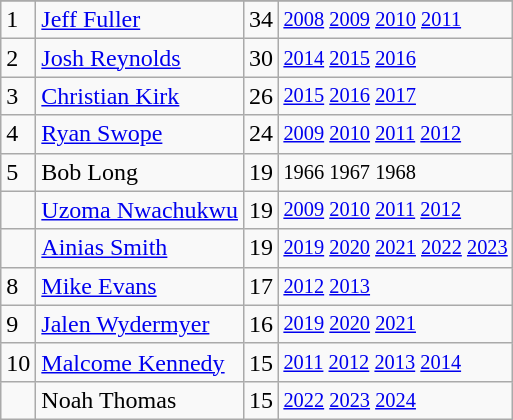<table class="wikitable">
<tr>
</tr>
<tr>
<td>1</td>
<td><a href='#'>Jeff Fuller</a></td>
<td>34</td>
<td style="font-size:85%;"><a href='#'>2008</a> <a href='#'>2009</a> <a href='#'>2010</a> <a href='#'>2011</a></td>
</tr>
<tr>
<td>2</td>
<td><a href='#'>Josh Reynolds</a></td>
<td>30</td>
<td style="font-size:85%;"><a href='#'>2014</a> <a href='#'>2015</a> <a href='#'>2016</a></td>
</tr>
<tr>
<td>3</td>
<td><a href='#'>Christian Kirk</a></td>
<td>26</td>
<td style="font-size:85%;"><a href='#'>2015</a> <a href='#'>2016</a> <a href='#'>2017</a></td>
</tr>
<tr>
<td>4</td>
<td><a href='#'>Ryan Swope</a></td>
<td>24</td>
<td style="font-size:85%;"><a href='#'>2009</a> <a href='#'>2010</a> <a href='#'>2011</a> <a href='#'>2012</a></td>
</tr>
<tr>
<td>5</td>
<td>Bob Long</td>
<td>19</td>
<td style="font-size:85%;">1966 1967 1968</td>
</tr>
<tr>
<td></td>
<td><a href='#'>Uzoma Nwachukwu</a></td>
<td>19</td>
<td style="font-size:85%;"><a href='#'>2009</a> <a href='#'>2010</a> <a href='#'>2011</a> <a href='#'>2012</a></td>
</tr>
<tr>
<td></td>
<td><a href='#'>Ainias Smith</a></td>
<td>19</td>
<td style="font-size:85%;"><a href='#'>2019</a> <a href='#'>2020</a> <a href='#'>2021</a> <a href='#'>2022</a> <a href='#'>2023</a></td>
</tr>
<tr>
<td>8</td>
<td><a href='#'>Mike Evans</a></td>
<td>17</td>
<td style="font-size:85%;"><a href='#'>2012</a> <a href='#'>2013</a></td>
</tr>
<tr>
<td>9</td>
<td><a href='#'>Jalen Wydermyer</a></td>
<td>16</td>
<td style="font-size:85%;"><a href='#'>2019</a> <a href='#'>2020</a> <a href='#'>2021</a></td>
</tr>
<tr>
<td>10</td>
<td><a href='#'>Malcome Kennedy</a></td>
<td>15</td>
<td style="font-size:85%;"><a href='#'>2011</a> <a href='#'>2012</a> <a href='#'>2013</a> <a href='#'>2014</a></td>
</tr>
<tr>
<td></td>
<td>Noah Thomas</td>
<td>15</td>
<td style="font-size:85%;"><a href='#'>2022</a> <a href='#'>2023</a> <a href='#'>2024</a></td>
</tr>
</table>
